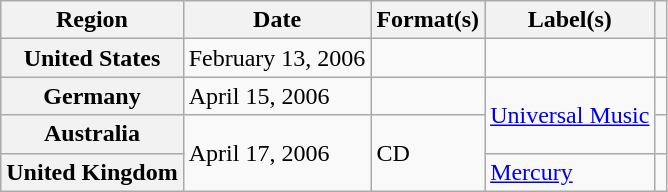<table class="wikitable plainrowheaders">
<tr>
<th scope="col">Region</th>
<th scope="col">Date</th>
<th scope="col">Format(s)</th>
<th scope="col">Label(s)</th>
<th scope="col"></th>
</tr>
<tr>
<th scope="row">United States</th>
<td>February 13, 2006</td>
<td></td>
<td></td>
<td align="center"></td>
</tr>
<tr>
<th scope="row">Germany</th>
<td>April 15, 2006</td>
<td></td>
<td rowspan="2"><a href='#'>Universal Music</a></td>
<td></td>
</tr>
<tr>
<th scope="row">Australia</th>
<td rowspan="2">April 17, 2006</td>
<td rowspan="2">CD</td>
<td align="center"></td>
</tr>
<tr>
<th scope="row">United Kingdom</th>
<td><a href='#'>Mercury</a></td>
<td align="center"></td>
</tr>
</table>
